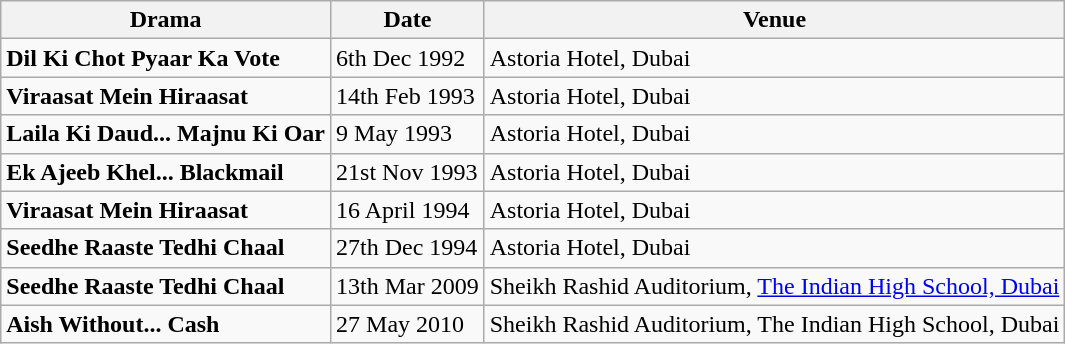<table class="wikitable">
<tr>
<th>Drama</th>
<th>Date</th>
<th>Venue</th>
</tr>
<tr>
<td><strong>Dil Ki Chot Pyaar Ka Vote</strong></td>
<td>6th Dec 1992</td>
<td>Astoria Hotel, Dubai</td>
</tr>
<tr>
<td><strong>Viraasat Mein Hiraasat</strong></td>
<td>14th Feb 1993</td>
<td>Astoria Hotel, Dubai</td>
</tr>
<tr>
<td><strong>Laila Ki Daud... Majnu Ki Oar</strong></td>
<td>9 May 1993</td>
<td>Astoria Hotel, Dubai</td>
</tr>
<tr>
<td><strong>Ek Ajeeb Khel... Blackmail</strong></td>
<td>21st Nov 1993</td>
<td>Astoria Hotel, Dubai</td>
</tr>
<tr>
<td><strong>Viraasat Mein Hiraasat</strong></td>
<td>16 April 1994</td>
<td>Astoria Hotel, Dubai</td>
</tr>
<tr>
<td><strong>Seedhe Raaste Tedhi Chaal</strong></td>
<td>27th Dec 1994</td>
<td>Astoria Hotel, Dubai</td>
</tr>
<tr>
<td><strong>Seedhe Raaste Tedhi Chaal</strong></td>
<td>13th Mar 2009</td>
<td>Sheikh Rashid Auditorium, <a href='#'>The Indian High School, Dubai</a></td>
</tr>
<tr>
<td><strong>Aish Without... Cash</strong></td>
<td>27 May 2010</td>
<td>Sheikh Rashid Auditorium, The Indian High School, Dubai</td>
</tr>
</table>
